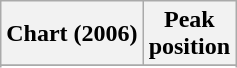<table class="wikitable sortable plainrowheaders" style="text-align:center">
<tr>
<th scope="col">Chart (2006)</th>
<th scope="col">Peak<br>position</th>
</tr>
<tr>
</tr>
<tr>
</tr>
<tr>
</tr>
<tr>
</tr>
</table>
